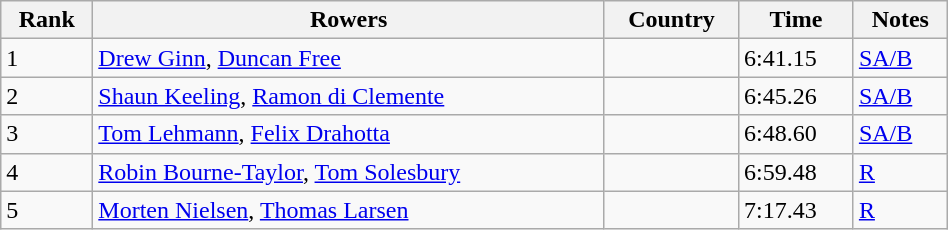<table class="wikitable sortable" width=50%>
<tr>
<th>Rank</th>
<th>Rowers</th>
<th>Country</th>
<th>Time</th>
<th>Notes</th>
</tr>
<tr>
<td>1</td>
<td><a href='#'>Drew Ginn</a>, <a href='#'>Duncan Free</a></td>
<td></td>
<td>6:41.15</td>
<td><a href='#'>SA/B</a></td>
</tr>
<tr>
<td>2</td>
<td><a href='#'>Shaun Keeling</a>, <a href='#'>Ramon di Clemente</a></td>
<td></td>
<td>6:45.26</td>
<td><a href='#'>SA/B</a></td>
</tr>
<tr>
<td>3</td>
<td><a href='#'>Tom Lehmann</a>, <a href='#'>Felix Drahotta</a></td>
<td></td>
<td>6:48.60</td>
<td><a href='#'>SA/B</a></td>
</tr>
<tr>
<td>4</td>
<td><a href='#'>Robin Bourne-Taylor</a>, <a href='#'>Tom Solesbury</a></td>
<td></td>
<td>6:59.48</td>
<td><a href='#'>R</a></td>
</tr>
<tr>
<td>5</td>
<td><a href='#'>Morten Nielsen</a>, <a href='#'>Thomas Larsen</a></td>
<td></td>
<td>7:17.43</td>
<td><a href='#'>R</a></td>
</tr>
</table>
